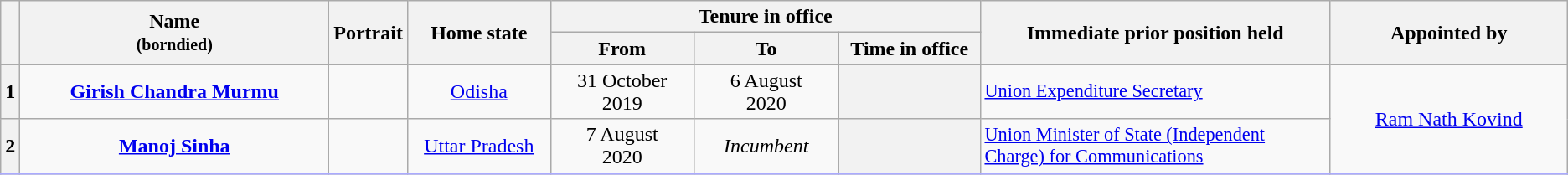<table class="wikitable sortable" style="text-align:center; border:1px #aaf solid;">
<tr>
<th rowspan="2"></th>
<th rowspan="2" style="width:16em">Name<br><small>(borndied)</small></th>
<th rowspan="2">Portrait</th>
<th rowspan="2" style="width:7em">Home state</th>
<th colspan="3">Tenure in office</th>
<th rowspan="2" style="width:18em">Immediate prior position held</th>
<th rowspan="2" style="width:12em">Appointed by</th>
</tr>
<tr>
<th style="width:7em">From</th>
<th style="width:7em">To</th>
<th style="width:7em">Time in office</th>
</tr>
<tr>
<th>1</th>
<td><strong><a href='#'>Girish Chandra Murmu</a></strong><br></td>
<td></td>
<td><a href='#'>Odisha</a></td>
<td>31 October<br>2019</td>
<td>6 August<br>2020</td>
<th></th>
<td align="left" style="font-size:93%"><a href='#'>Union Expenditure Secretary</a></td>
<td rowspan="2"><a href='#'>Ram Nath Kovind</a><br></td>
</tr>
<tr>
<th>2</th>
<td><strong><a href='#'>Manoj Sinha</a></strong><br></td>
<td></td>
<td><a href='#'>Uttar Pradesh</a></td>
<td>7 August<br>2020</td>
<td><em>Incumbent</em></td>
<th></th>
<td align="left" style="font-size:93%"><a href='#'>Union Minister of State (Independent Charge) for Communications</a> </td>
</tr>
<tr>
</tr>
</table>
